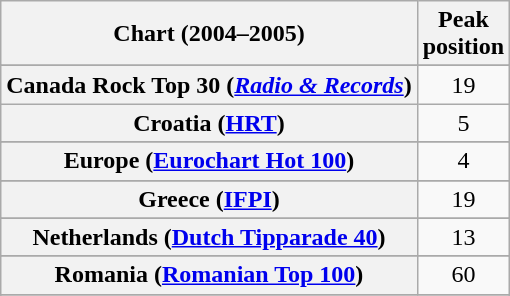<table class="wikitable sortable plainrowheaders" style="text-align:center">
<tr>
<th scope="col">Chart (2004–2005)</th>
<th scope="col">Peak<br>position</th>
</tr>
<tr>
</tr>
<tr>
</tr>
<tr>
</tr>
<tr>
</tr>
<tr>
<th scope="row">Canada Rock Top 30 (<em><a href='#'>Radio & Records</a></em>)</th>
<td>19</td>
</tr>
<tr>
<th scope="row">Croatia (<a href='#'>HRT</a>)</th>
<td>5</td>
</tr>
<tr>
</tr>
<tr>
<th scope="row">Europe (<a href='#'>Eurochart Hot 100</a>)</th>
<td>4</td>
</tr>
<tr>
</tr>
<tr>
<th scope="row">Greece (<a href='#'>IFPI</a>)</th>
<td>19</td>
</tr>
<tr>
</tr>
<tr>
</tr>
<tr>
</tr>
<tr>
<th scope="row">Netherlands (<a href='#'>Dutch Tipparade 40</a>)</th>
<td>13</td>
</tr>
<tr>
</tr>
<tr>
</tr>
<tr>
<th scope="row">Romania (<a href='#'>Romanian Top 100</a>)</th>
<td>60</td>
</tr>
<tr>
</tr>
<tr>
</tr>
<tr>
</tr>
<tr>
</tr>
<tr>
</tr>
<tr>
</tr>
</table>
